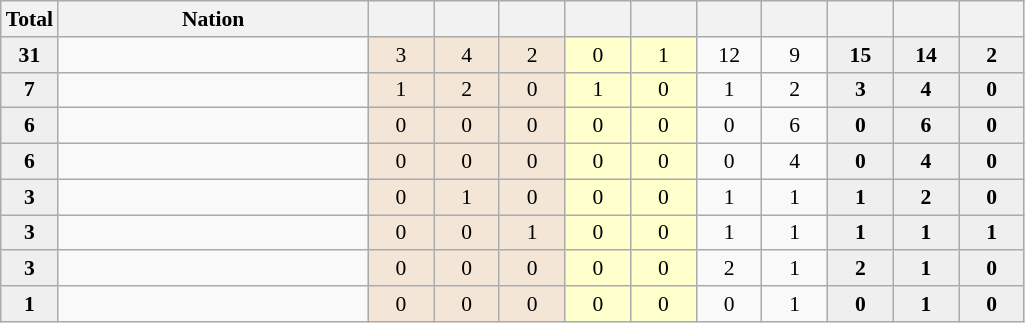<table class="sortable wikitable" style=font-size:90%>
<tr>
<th width=30>Total</th>
<th width=200>Nation</th>
<th width=37 bgcolor=#efefef></th>
<th width=37 bgcolor=#efefef></th>
<th width=37 bgcolor=#F3E6D7></th>
<th width=37 bgcolor=#efefef></th>
<th width=37 bgcolor=#efefef></th>
<th width=37 bgcolor=#efefef></th>
<th width=37 bgcolor=#efefef></th>
<th width=37 bgcolor=#efefef></th>
<th width=37 bgcolor=#efefef></th>
<th width=37 bgcolor=#efefef></th>
</tr>
<tr align=center>
<td style="background:#efefef;"><strong>31</strong></td>
<td align=left></td>
<td style="background:#F3E6D7;"> 3</td>
<td style="background:#F3E6D7;"> 4</td>
<td style="background:#F3E6D7;"> 2</td>
<td style="background:#ffc;"> 0</td>
<td style="background:#ffc;"> 1</td>
<td> 12</td>
<td> 9</td>
<td style="background:#efefef;"><strong>15</strong></td>
<td style="background:#efefef;"><strong>14</strong></td>
<td style="background:#efefef;"><strong>2</strong></td>
</tr>
<tr align=center>
<td style="background:#efefef;"><strong>7</strong></td>
<td align=left></td>
<td style="background:#F3E6D7;"> 1</td>
<td style="background:#F3E6D7;"> 2</td>
<td style="background:#F3E6D7;"> 0</td>
<td style="background:#ffc;"> 1</td>
<td style="background:#ffc;"> 0</td>
<td> 1</td>
<td> 2</td>
<td style="background:#efefef;"><strong>3</strong></td>
<td style="background:#efefef;"><strong>4</strong></td>
<td style="background:#efefef;"><strong>0</strong></td>
</tr>
<tr align=center>
<td style="background:#efefef;"><strong>6</strong></td>
<td align=left></td>
<td style="background:#F3E6D7;"> 0</td>
<td style="background:#F3E6D7;"> 0</td>
<td style="background:#F3E6D7;"> 0</td>
<td style="background:#ffc;"> 0</td>
<td style="background:#ffc;"> 0</td>
<td> 0</td>
<td> 6</td>
<td style="background:#efefef;"><strong>0</strong></td>
<td style="background:#efefef;"><strong>6</strong></td>
<td style="background:#efefef;"><strong>0</strong></td>
</tr>
<tr align=center>
<td style="background:#efefef;"><strong>6</strong></td>
<td align=left></td>
<td style="background:#F3E6D7;"> 0</td>
<td style="background:#F3E6D7;"> 0</td>
<td style="background:#F3E6D7;"> 0</td>
<td style="background:#ffc;"> 0</td>
<td style="background:#ffc;"> 0</td>
<td> 0</td>
<td> 4</td>
<td style="background:#efefef;"><strong>0</strong></td>
<td style="background:#efefef;"><strong>4</strong></td>
<td style="background:#efefef;"><strong>0</strong></td>
</tr>
<tr align=center>
<td style="background:#efefef;"><strong>3</strong></td>
<td align=left></td>
<td style="background:#F3E6D7;"> 0</td>
<td style="background:#F3E6D7;"> 1</td>
<td style="background:#F3E6D7;"> 0</td>
<td style="background:#ffc;"> 0</td>
<td style="background:#ffc;"> 0</td>
<td> 1</td>
<td> 1</td>
<td style="background:#efefef;"><strong>1</strong></td>
<td style="background:#efefef;"><strong>2</strong></td>
<td style="background:#efefef;"><strong>0</strong></td>
</tr>
<tr align=center>
<td style="background:#efefef;"><strong>3</strong></td>
<td align=left></td>
<td style="background:#F3E6D7;"> 0</td>
<td style="background:#F3E6D7;"> 0</td>
<td style="background:#F3E6D7;"> 1</td>
<td style="background:#ffc;"> 0</td>
<td style="background:#ffc;"> 0</td>
<td> 1</td>
<td> 1</td>
<td style="background:#efefef;"><strong>1</strong></td>
<td style="background:#efefef;"><strong>1</strong></td>
<td style="background:#efefef;"><strong>1</strong></td>
</tr>
<tr align=center>
<td style="background:#efefef;"><strong>3</strong></td>
<td align=left></td>
<td style="background:#F3E6D7;"> 0</td>
<td style="background:#F3E6D7;"> 0</td>
<td style="background:#F3E6D7;"> 0</td>
<td style="background:#ffc;"> 0</td>
<td style="background:#ffc;"> 0</td>
<td> 2</td>
<td> 1</td>
<td style="background:#efefef;"><strong>2</strong></td>
<td style="background:#efefef;"><strong>1</strong></td>
<td style="background:#efefef;"><strong>0</strong></td>
</tr>
<tr align=center>
<td style="background:#efefef;"><strong>1</strong></td>
<td align=left></td>
<td style="background:#F3E6D7;"> 0</td>
<td style="background:#F3E6D7;"> 0</td>
<td style="background:#F3E6D7;"> 0</td>
<td style="background:#ffc;"> 0</td>
<td style="background:#ffc;"> 0</td>
<td> 0</td>
<td> 1</td>
<td style="background:#efefef;"><strong>0</strong></td>
<td style="background:#efefef;"><strong>1</strong></td>
<td style="background:#efefef;"><strong>0</strong></td>
</tr>
</table>
